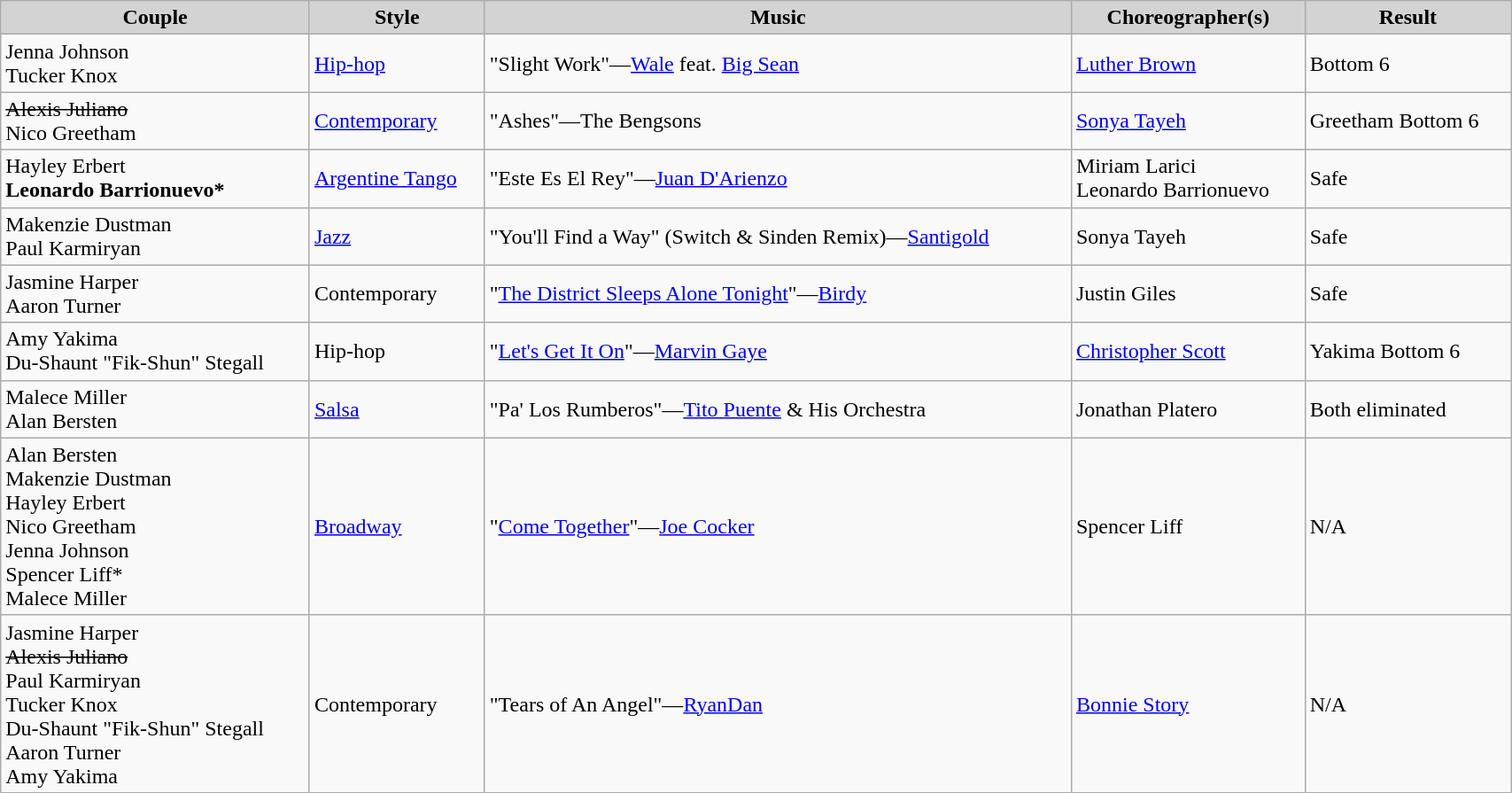<table class="wikitable" style="width:90%;">
<tr style="background:lightgrey; text-align:center;">
<td><strong>Couple</strong></td>
<td><strong>Style</strong></td>
<td><strong>Music</strong></td>
<td><strong>Choreographer(s)</strong></td>
<td><strong>Result</strong></td>
</tr>
<tr>
<td>Jenna Johnson<br>Tucker Knox</td>
<td><a href='#'>Hip-hop</a></td>
<td>"Slight Work"—<a href='#'>Wale</a> feat. <a href='#'>Big Sean</a></td>
<td><a href='#'>Luther Brown</a></td>
<td>Bottom 6</td>
</tr>
<tr>
<td><s>Alexis Juliano</s><br>Nico Greetham</td>
<td><a href='#'>Contemporary</a></td>
<td>"Ashes"—The Bengsons</td>
<td><a href='#'>Sonya Tayeh</a></td>
<td>Greetham Bottom 6</td>
</tr>
<tr>
<td>Hayley Erbert<br><strong>Leonardo Barrionuevo*</strong></td>
<td><a href='#'>Argentine Tango</a></td>
<td>"Este Es El Rey"—<a href='#'>Juan D'Arienzo</a></td>
<td>Miriam Larici<br>Leonardo Barrionuevo</td>
<td>Safe</td>
</tr>
<tr>
<td>Makenzie Dustman<br>Paul Karmiryan</td>
<td><a href='#'>Jazz</a></td>
<td>"You'll Find a Way" (Switch & Sinden Remix)—<a href='#'>Santigold</a></td>
<td>Sonya Tayeh</td>
<td>Safe</td>
</tr>
<tr>
<td>Jasmine Harper<br>Aaron Turner</td>
<td>Contemporary</td>
<td>"<a href='#'>The District Sleeps Alone Tonight</a>"—<a href='#'>Birdy</a></td>
<td>Justin Giles</td>
<td>Safe</td>
</tr>
<tr>
<td>Amy Yakima<br>Du-Shaunt "Fik-Shun" Stegall</td>
<td>Hip-hop</td>
<td>"<a href='#'>Let's Get It On</a>"—<a href='#'>Marvin Gaye</a></td>
<td><a href='#'>Christopher Scott</a></td>
<td>Yakima Bottom 6</td>
</tr>
<tr>
<td>Malece Miller<br>Alan Bersten</td>
<td><a href='#'>Salsa</a></td>
<td>"Pa' Los Rumberos"—<a href='#'>Tito Puente</a> & His Orchestra</td>
<td>Jonathan Platero</td>
<td>Both eliminated</td>
</tr>
<tr>
<td>Alan Bersten<br>Makenzie Dustman<br>Hayley Erbert<br>Nico Greetham<br>Jenna Johnson<br>Spencer Liff*<br>Malece Miller</td>
<td><a href='#'>Broadway</a></td>
<td>"<a href='#'>Come Together</a>"—<a href='#'>Joe Cocker</a></td>
<td>Spencer Liff</td>
<td>N/A</td>
</tr>
<tr>
<td>Jasmine Harper<br><s>Alexis Juliano</s><br>Paul Karmiryan<br>Tucker Knox<br>Du-Shaunt "Fik-Shun" Stegall<br>Aaron Turner<br>Amy Yakima</td>
<td>Contemporary</td>
<td>"Tears of An Angel"—<a href='#'>RyanDan</a></td>
<td><a href='#'>Bonnie Story</a></td>
<td>N/A</td>
</tr>
</table>
